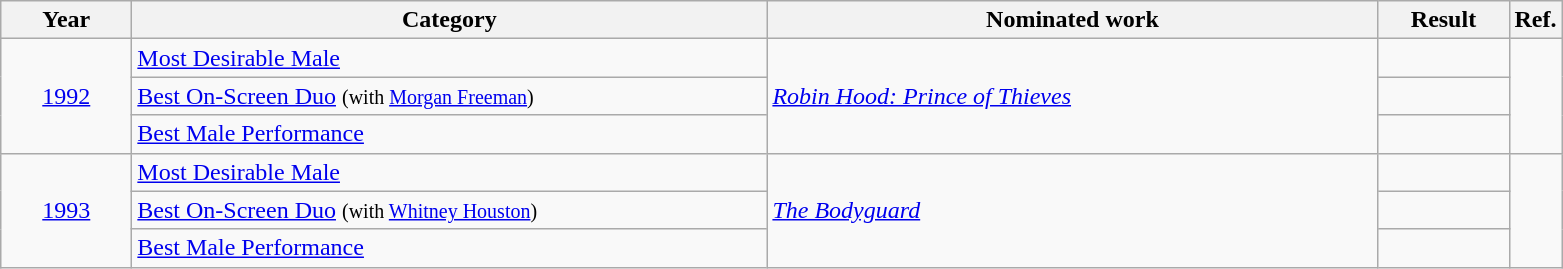<table class=wikitable>
<tr>
<th scope="col" style="width:5em;">Year</th>
<th scope="col" style="width:26em;">Category</th>
<th scope="col" style="width:25em;">Nominated work</th>
<th scope="col" style="width:5em;">Result</th>
<th>Ref.</th>
</tr>
<tr>
<td style="text-align:center;", rowspan="3"><a href='#'>1992</a></td>
<td><a href='#'>Most Desirable Male</a></td>
<td rowspan="3"><em><a href='#'>Robin Hood: Prince of Thieves</a></em></td>
<td></td>
<td rowspan="3"></td>
</tr>
<tr>
<td><a href='#'>Best On-Screen Duo</a> <small>(with <a href='#'>Morgan Freeman</a>)</small></td>
<td></td>
</tr>
<tr>
<td><a href='#'>Best Male Performance</a></td>
<td></td>
</tr>
<tr>
<td style="text-align:center;", rowspan="3"><a href='#'>1993</a></td>
<td><a href='#'>Most Desirable Male</a></td>
<td rowspan="3"><em><a href='#'>The Bodyguard</a></em></td>
<td></td>
<td rowspan="3"></td>
</tr>
<tr>
<td><a href='#'>Best On-Screen Duo</a> <small>(with <a href='#'>Whitney Houston</a>)</small></td>
<td></td>
</tr>
<tr>
<td><a href='#'>Best Male Performance</a></td>
<td></td>
</tr>
</table>
